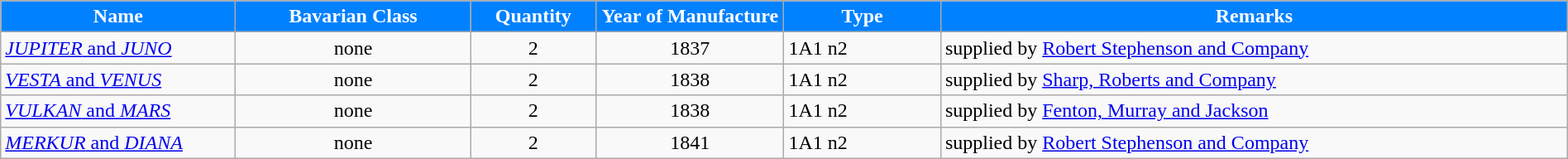<table class="wikitable" style="width:100%;">
<tr>
<th style="color:#fff; background:#0081ff; width:15%;">Name</th>
<th style="color:#fff; background:#0081ff; width:15%;">Bavarian Class</th>
<th style="color:#fff; background:#0081ff; width:8%;">Quantity</th>
<th style="color:#fff; background:#0081ff; width:12%;">Year of Manufacture</th>
<th style="color:#fff; background:#0081ff; width:10%;">Type</th>
<th style="color:#fff; background:#0081ff; width:403%;">Remarks</th>
</tr>
<tr>
<td><a href='#'><em>JUPITER</em> and <em>JUNO</em></a></td>
<td style="text-align:center;">none</td>
<td style="text-align:center;">2</td>
<td style="text-align:center;">1837</td>
<td>1A1 n2</td>
<td>supplied by <a href='#'>Robert Stephenson and Company</a></td>
</tr>
<tr>
<td><a href='#'><em>VESTA</em> and <em>VENUS</em></a></td>
<td style="text-align:center;">none</td>
<td style="text-align:center;">2</td>
<td style="text-align:center;">1838</td>
<td>1A1 n2</td>
<td>supplied by <a href='#'>Sharp, Roberts and Company</a></td>
</tr>
<tr>
<td><a href='#'><em>VULKAN</em> and <em>MARS</em></a></td>
<td style="text-align:center;">none</td>
<td style="text-align:center;">2</td>
<td style="text-align:center;">1838</td>
<td>1A1 n2</td>
<td>supplied by <a href='#'>Fenton, Murray and Jackson</a></td>
</tr>
<tr>
<td><a href='#'><em>MERKUR</em> and <em>DIANA</em></a></td>
<td style="text-align:center;">none</td>
<td style="text-align:center;">2</td>
<td style="text-align:center;">1841</td>
<td>1A1 n2</td>
<td>supplied by <a href='#'>Robert Stephenson and Company</a></td>
</tr>
</table>
